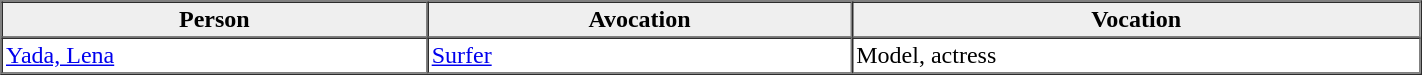<table border=1 cellpadding=2 cellspacing=0 width=75%>
<tr style="background:#efefef">
<th width=30%>Person</th>
<th>Avocation</th>
<th>Vocation</th>
</tr>
<tr>
<td><a href='#'>Yada, Lena</a></td>
<td><a href='#'>Surfer</a></td>
<td>Model, actress</td>
</tr>
</table>
